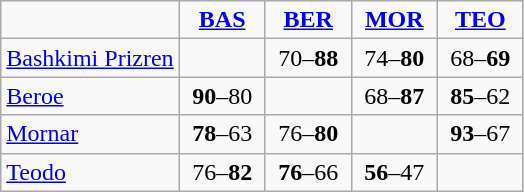<table style="text-align: center" class="wikitable">
<tr>
<td></td>
<td width=50><strong><a href='#'>BAS</a></strong></td>
<td width=50><strong><a href='#'>BER</a></strong></td>
<td width=50><strong><a href='#'>MOR</a></strong></td>
<td width=50><strong><a href='#'>TEO</a></strong></td>
</tr>
<tr>
<td align=left> <a href='#'>Bashkimi Prizren</a></td>
<td></td>
<td>70–<strong>88</strong></td>
<td>74–<strong>80</strong></td>
<td>68–<strong>69</strong></td>
</tr>
<tr>
<td align=left> <a href='#'>Beroe</a></td>
<td><strong>90</strong>–80</td>
<td></td>
<td>68–<strong>87</strong></td>
<td><strong>85</strong>–62</td>
</tr>
<tr>
<td align=left> <a href='#'>Mornar</a></td>
<td><strong>78</strong>–63</td>
<td>76–<strong>80</strong></td>
<td></td>
<td><strong>93</strong>–67</td>
</tr>
<tr>
<td align=left> <a href='#'>Teodo</a></td>
<td>76–<strong>82</strong></td>
<td><strong>76</strong>–66</td>
<td><strong>56</strong>–47</td>
<td></td>
</tr>
</table>
